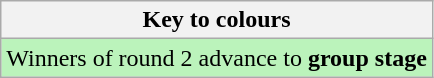<table class="wikitable">
<tr>
<th>Key to colours</th>
</tr>
<tr bgcolor=#BBF3BB>
<td>Winners of round 2 advance to <strong>group stage</strong></td>
</tr>
</table>
